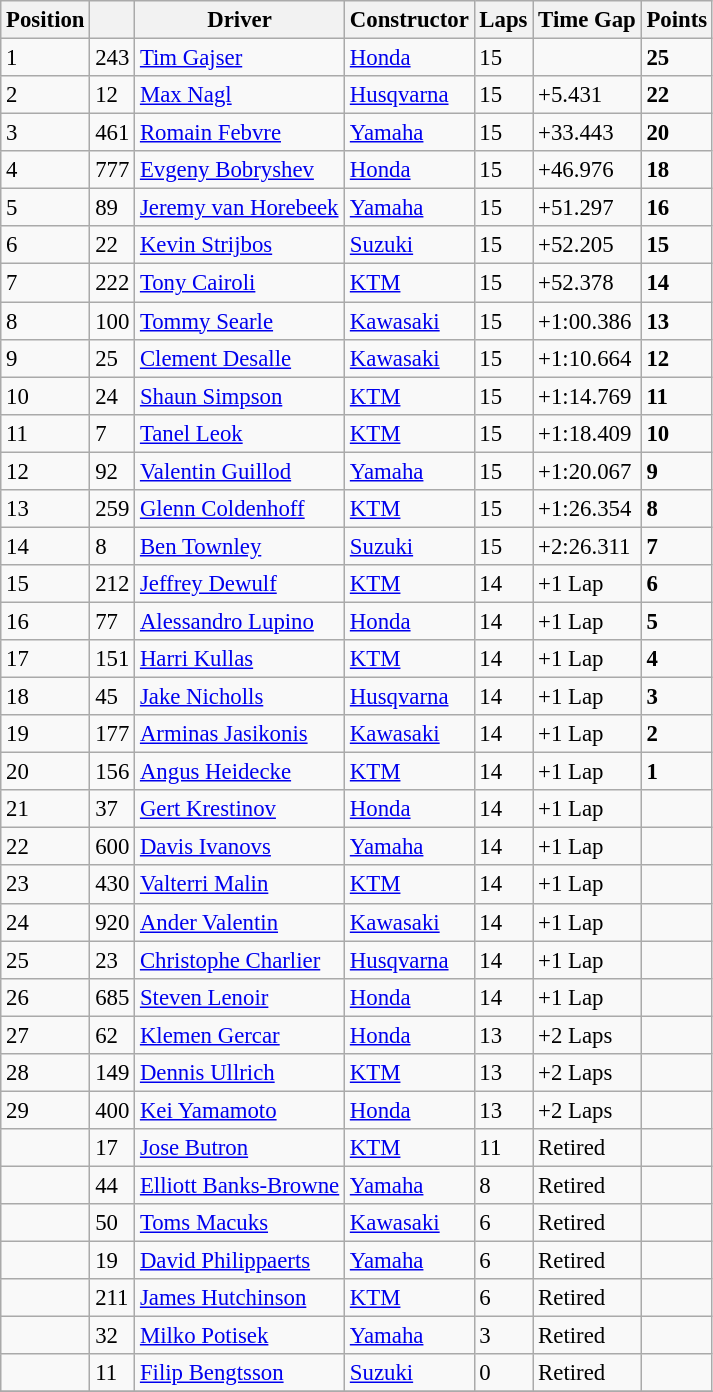<table class="wikitable" style="font-size:95%;">
<tr>
<th>Position</th>
<th></th>
<th>Driver</th>
<th>Constructor</th>
<th>Laps</th>
<th>Time Gap</th>
<th>Points</th>
</tr>
<tr>
<td>1</td>
<td>243</td>
<td> <a href='#'>Tim Gajser</a></td>
<td><a href='#'>Honda</a></td>
<td>15</td>
<td></td>
<td><strong>25</strong></td>
</tr>
<tr>
<td>2</td>
<td>12</td>
<td> <a href='#'>Max Nagl</a></td>
<td><a href='#'>Husqvarna</a></td>
<td>15</td>
<td>+5.431</td>
<td><strong>22</strong></td>
</tr>
<tr>
<td>3</td>
<td>461</td>
<td> <a href='#'>Romain Febvre</a></td>
<td><a href='#'>Yamaha</a></td>
<td>15</td>
<td>+33.443</td>
<td><strong>20</strong></td>
</tr>
<tr>
<td>4</td>
<td>777</td>
<td> <a href='#'>Evgeny Bobryshev</a></td>
<td><a href='#'>Honda</a></td>
<td>15</td>
<td>+46.976</td>
<td><strong>18</strong></td>
</tr>
<tr>
<td>5</td>
<td>89</td>
<td> <a href='#'>Jeremy van Horebeek</a></td>
<td><a href='#'>Yamaha</a></td>
<td>15</td>
<td>+51.297</td>
<td><strong>16</strong></td>
</tr>
<tr>
<td>6</td>
<td>22</td>
<td> <a href='#'>Kevin Strijbos</a></td>
<td><a href='#'>Suzuki</a></td>
<td>15</td>
<td>+52.205</td>
<td><strong>15</strong></td>
</tr>
<tr>
<td>7</td>
<td>222</td>
<td> <a href='#'>Tony Cairoli</a></td>
<td><a href='#'>KTM</a></td>
<td>15</td>
<td>+52.378</td>
<td><strong>14</strong></td>
</tr>
<tr>
<td>8</td>
<td>100</td>
<td> <a href='#'>Tommy Searle</a></td>
<td><a href='#'>Kawasaki</a></td>
<td>15</td>
<td>+1:00.386</td>
<td><strong>13</strong></td>
</tr>
<tr>
<td>9</td>
<td>25</td>
<td> <a href='#'>Clement Desalle</a></td>
<td><a href='#'>Kawasaki</a></td>
<td>15</td>
<td>+1:10.664</td>
<td><strong>12</strong></td>
</tr>
<tr>
<td>10</td>
<td>24</td>
<td> <a href='#'>Shaun Simpson</a></td>
<td><a href='#'>KTM</a></td>
<td>15</td>
<td>+1:14.769</td>
<td><strong>11</strong></td>
</tr>
<tr>
<td>11</td>
<td>7</td>
<td> <a href='#'>Tanel Leok</a></td>
<td><a href='#'>KTM</a></td>
<td>15</td>
<td>+1:18.409</td>
<td><strong>10</strong></td>
</tr>
<tr>
<td>12</td>
<td>92</td>
<td> <a href='#'>Valentin Guillod</a></td>
<td><a href='#'>Yamaha</a></td>
<td>15</td>
<td>+1:20.067</td>
<td><strong>9</strong></td>
</tr>
<tr>
<td>13</td>
<td>259</td>
<td> <a href='#'>Glenn Coldenhoff</a></td>
<td><a href='#'>KTM</a></td>
<td>15</td>
<td>+1:26.354</td>
<td><strong>8</strong></td>
</tr>
<tr>
<td>14</td>
<td>8</td>
<td> <a href='#'>Ben Townley</a></td>
<td><a href='#'>Suzuki</a></td>
<td>15</td>
<td>+2:26.311</td>
<td><strong>7</strong></td>
</tr>
<tr>
<td>15</td>
<td>212</td>
<td> <a href='#'>Jeffrey Dewulf</a></td>
<td><a href='#'>KTM</a></td>
<td>14</td>
<td>+1 Lap</td>
<td><strong>6</strong></td>
</tr>
<tr>
<td>16</td>
<td>77</td>
<td> <a href='#'>Alessandro Lupino</a></td>
<td><a href='#'>Honda</a></td>
<td>14</td>
<td>+1 Lap</td>
<td><strong>5</strong></td>
</tr>
<tr>
<td>17</td>
<td>151</td>
<td> <a href='#'>Harri Kullas</a></td>
<td><a href='#'>KTM</a></td>
<td>14</td>
<td>+1 Lap</td>
<td><strong>4</strong></td>
</tr>
<tr>
<td>18</td>
<td>45</td>
<td> <a href='#'>Jake Nicholls</a></td>
<td><a href='#'>Husqvarna</a></td>
<td>14</td>
<td>+1 Lap</td>
<td><strong>3</strong></td>
</tr>
<tr>
<td>19</td>
<td>177</td>
<td> <a href='#'>Arminas Jasikonis</a></td>
<td><a href='#'>Kawasaki</a></td>
<td>14</td>
<td>+1 Lap</td>
<td><strong>2</strong></td>
</tr>
<tr>
<td>20</td>
<td>156</td>
<td> <a href='#'>Angus Heidecke</a></td>
<td><a href='#'>KTM</a></td>
<td>14</td>
<td>+1 Lap</td>
<td><strong>1</strong></td>
</tr>
<tr>
<td>21</td>
<td>37</td>
<td> <a href='#'>Gert Krestinov</a></td>
<td><a href='#'>Honda</a></td>
<td>14</td>
<td>+1 Lap</td>
<td></td>
</tr>
<tr>
<td>22</td>
<td>600</td>
<td> <a href='#'>Davis Ivanovs</a></td>
<td><a href='#'>Yamaha</a></td>
<td>14</td>
<td>+1 Lap</td>
<td></td>
</tr>
<tr>
<td>23</td>
<td>430</td>
<td> <a href='#'>Valterri Malin</a></td>
<td><a href='#'>KTM</a></td>
<td>14</td>
<td>+1 Lap</td>
<td></td>
</tr>
<tr>
<td>24</td>
<td>920</td>
<td> <a href='#'>Ander Valentin</a></td>
<td><a href='#'>Kawasaki</a></td>
<td>14</td>
<td>+1 Lap</td>
<td></td>
</tr>
<tr>
<td>25</td>
<td>23</td>
<td> <a href='#'>Christophe Charlier</a></td>
<td><a href='#'>Husqvarna</a></td>
<td>14</td>
<td>+1 Lap</td>
<td></td>
</tr>
<tr>
<td>26</td>
<td>685</td>
<td> <a href='#'>Steven Lenoir</a></td>
<td><a href='#'>Honda</a></td>
<td>14</td>
<td>+1 Lap</td>
<td></td>
</tr>
<tr>
<td>27</td>
<td>62</td>
<td> <a href='#'>Klemen Gercar</a></td>
<td><a href='#'>Honda</a></td>
<td>13</td>
<td>+2 Laps</td>
<td></td>
</tr>
<tr>
<td>28</td>
<td>149</td>
<td> <a href='#'>Dennis Ullrich</a></td>
<td><a href='#'>KTM</a></td>
<td>13</td>
<td>+2 Laps</td>
<td></td>
</tr>
<tr>
<td>29</td>
<td>400</td>
<td> <a href='#'>Kei Yamamoto</a></td>
<td><a href='#'>Honda</a></td>
<td>13</td>
<td>+2 Laps</td>
<td></td>
</tr>
<tr>
<td></td>
<td>17</td>
<td> <a href='#'>Jose Butron</a></td>
<td><a href='#'>KTM</a></td>
<td>11</td>
<td>Retired</td>
<td></td>
</tr>
<tr>
<td></td>
<td>44</td>
<td> <a href='#'>Elliott Banks-Browne</a></td>
<td><a href='#'>Yamaha</a></td>
<td>8</td>
<td>Retired</td>
<td></td>
</tr>
<tr>
<td></td>
<td>50</td>
<td> <a href='#'>Toms Macuks</a></td>
<td><a href='#'>Kawasaki</a></td>
<td>6</td>
<td>Retired</td>
<td></td>
</tr>
<tr>
<td></td>
<td>19</td>
<td> <a href='#'>David Philippaerts</a></td>
<td><a href='#'>Yamaha</a></td>
<td>6</td>
<td>Retired</td>
<td></td>
</tr>
<tr>
<td></td>
<td>211</td>
<td> <a href='#'>James Hutchinson</a></td>
<td><a href='#'>KTM</a></td>
<td>6</td>
<td>Retired</td>
<td></td>
</tr>
<tr>
<td></td>
<td>32</td>
<td> <a href='#'>Milko Potisek</a></td>
<td><a href='#'>Yamaha</a></td>
<td>3</td>
<td>Retired</td>
<td></td>
</tr>
<tr>
<td></td>
<td>11</td>
<td> <a href='#'>Filip Bengtsson</a></td>
<td><a href='#'>Suzuki</a></td>
<td>0</td>
<td>Retired</td>
<td></td>
</tr>
<tr>
</tr>
</table>
